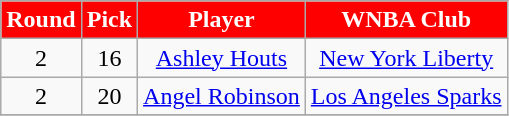<table class="wikitable" style="text-align:center">
<tr>
<th style="background:red;color:#FFFFFF;">Round</th>
<th style="background:red;color:#FFFFFF;">Pick</th>
<th style="background:red;color:#FFFFFF;">Player</th>
<th style="background:red;color:#FFFFFF;">WNBA Club</th>
</tr>
<tr>
<td>2</td>
<td>16</td>
<td><a href='#'>Ashley Houts</a></td>
<td><a href='#'>New York Liberty</a></td>
</tr>
<tr>
<td>2</td>
<td>20</td>
<td><a href='#'>Angel Robinson</a></td>
<td><a href='#'>Los Angeles Sparks</a></td>
</tr>
<tr>
</tr>
</table>
